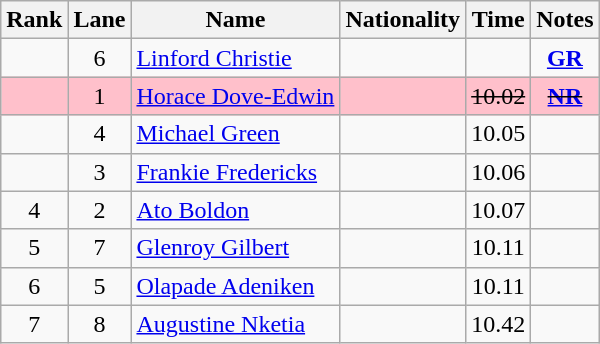<table class="wikitable sortable" style=" text-align:center">
<tr>
<th>Rank</th>
<th>Lane</th>
<th>Name</th>
<th>Nationality</th>
<th>Time</th>
<th>Notes</th>
</tr>
<tr>
<td></td>
<td>6</td>
<td align=left><a href='#'>Linford Christie</a></td>
<td align=left></td>
<td></td>
<td><strong><a href='#'>GR</a></strong></td>
</tr>
<tr bgcolor=pink>
<td><s></s></td>
<td>1</td>
<td align=left><a href='#'>Horace Dove-Edwin</a></td>
<td align=left></td>
<td><s>10.02 </s></td>
<td><s><strong><a href='#'>NR</a></strong></s></td>
</tr>
<tr>
<td></td>
<td>4</td>
<td align=left><a href='#'>Michael Green</a></td>
<td align=left></td>
<td>10.05</td>
<td></td>
</tr>
<tr>
<td></td>
<td>3</td>
<td align=left><a href='#'>Frankie Fredericks</a></td>
<td align=left></td>
<td>10.06</td>
<td></td>
</tr>
<tr>
<td>4</td>
<td>2</td>
<td align=left><a href='#'>Ato Boldon</a></td>
<td align=left></td>
<td>10.07</td>
<td></td>
</tr>
<tr>
<td>5</td>
<td>7</td>
<td align=left><a href='#'>Glenroy Gilbert</a></td>
<td align=left></td>
<td>10.11</td>
<td></td>
</tr>
<tr>
<td>6</td>
<td>5</td>
<td align=left><a href='#'>Olapade Adeniken</a></td>
<td align=left></td>
<td>10.11</td>
<td></td>
</tr>
<tr>
<td>7</td>
<td>8</td>
<td align=left><a href='#'>Augustine Nketia</a></td>
<td align=left></td>
<td>10.42</td>
<td></td>
</tr>
</table>
